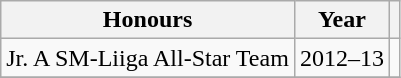<table class="wikitable">
<tr>
<th>Honours</th>
<th>Year</th>
<th></th>
</tr>
<tr>
<td>Jr. A SM-Liiga All-Star Team</td>
<td>2012–13</td>
<td></td>
</tr>
<tr>
</tr>
</table>
